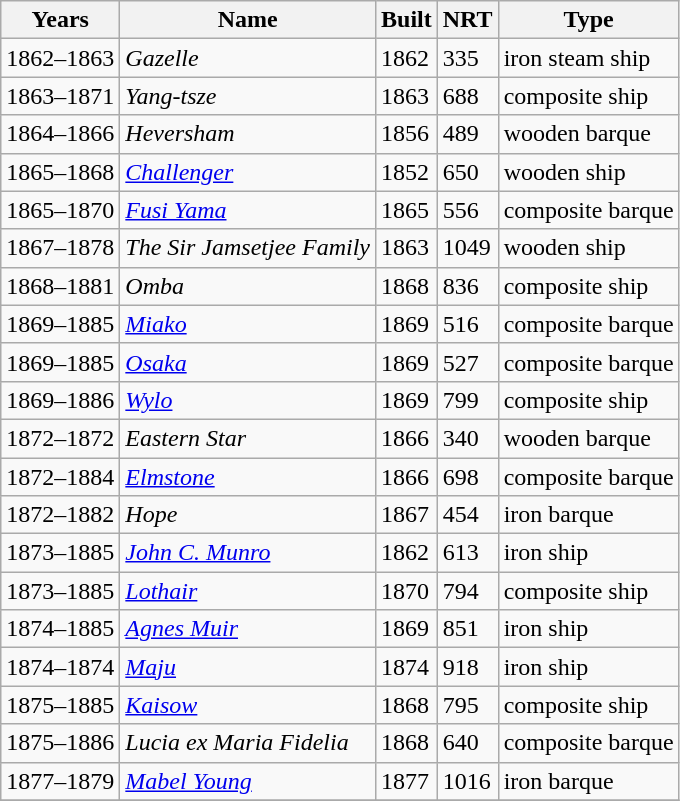<table class="wikitable">
<tr>
<th>Years</th>
<th>Name</th>
<th>Built</th>
<th>NRT</th>
<th>Type</th>
</tr>
<tr>
<td>1862–1863</td>
<td><em>Gazelle</em></td>
<td>1862</td>
<td>335</td>
<td>iron steam ship</td>
</tr>
<tr>
<td>1863–1871</td>
<td><em>Yang-tsze</em></td>
<td>1863</td>
<td>688</td>
<td>composite ship</td>
</tr>
<tr>
<td>1864–1866</td>
<td><em>Heversham</em></td>
<td>1856</td>
<td>489</td>
<td>wooden barque</td>
</tr>
<tr>
<td>1865–1868</td>
<td><em><a href='#'>Challenger</a></em></td>
<td>1852</td>
<td>650</td>
<td>wooden ship</td>
</tr>
<tr>
<td>1865–1870</td>
<td><em><a href='#'>Fusi Yama</a></em></td>
<td>1865</td>
<td>556</td>
<td>composite barque</td>
</tr>
<tr>
<td>1867–1878</td>
<td><em>The Sir Jamsetjee Family</em></td>
<td>1863</td>
<td>1049</td>
<td>wooden ship</td>
</tr>
<tr>
<td>1868–1881</td>
<td><em>Omba</em></td>
<td>1868</td>
<td>836</td>
<td>composite ship</td>
</tr>
<tr>
<td>1869–1885</td>
<td><em><a href='#'>Miako</a></em></td>
<td>1869</td>
<td>516</td>
<td>composite barque</td>
</tr>
<tr>
<td>1869–1885</td>
<td><em><a href='#'>Osaka</a></em></td>
<td>1869</td>
<td>527</td>
<td>composite barque</td>
</tr>
<tr>
<td>1869–1886</td>
<td><em><a href='#'>Wylo</a></em></td>
<td>1869</td>
<td>799</td>
<td>composite ship</td>
</tr>
<tr>
<td>1872–1872</td>
<td><em>Eastern Star</em></td>
<td>1866</td>
<td>340</td>
<td>wooden barque</td>
</tr>
<tr>
<td>1872–1884</td>
<td><em><a href='#'>Elmstone</a></em></td>
<td>1866</td>
<td>698</td>
<td>composite barque</td>
</tr>
<tr>
<td>1872–1882</td>
<td><em>Hope</em></td>
<td>1867</td>
<td>454</td>
<td>iron barque</td>
</tr>
<tr>
<td>1873–1885</td>
<td><em><a href='#'>John C. Munro</a></em></td>
<td>1862</td>
<td>613</td>
<td>iron ship</td>
</tr>
<tr>
<td>1873–1885</td>
<td><em><a href='#'>Lothair</a></em></td>
<td>1870</td>
<td>794</td>
<td>composite ship</td>
</tr>
<tr>
<td>1874–1885</td>
<td><em><a href='#'>Agnes Muir</a></em></td>
<td>1869</td>
<td>851</td>
<td>iron ship</td>
</tr>
<tr>
<td>1874–1874</td>
<td><em><a href='#'>Maju</a></em></td>
<td>1874</td>
<td>918</td>
<td>iron ship</td>
</tr>
<tr>
<td>1875–1885</td>
<td><em><a href='#'>Kaisow</a></em></td>
<td>1868</td>
<td>795</td>
<td>composite ship</td>
</tr>
<tr>
<td>1875–1886</td>
<td><em>Lucia ex Maria Fidelia</em></td>
<td>1868</td>
<td>640</td>
<td>composite barque</td>
</tr>
<tr>
<td>1877–1879</td>
<td><em><a href='#'>Mabel Young</a></em></td>
<td>1877</td>
<td>1016</td>
<td>iron barque</td>
</tr>
<tr>
</tr>
</table>
